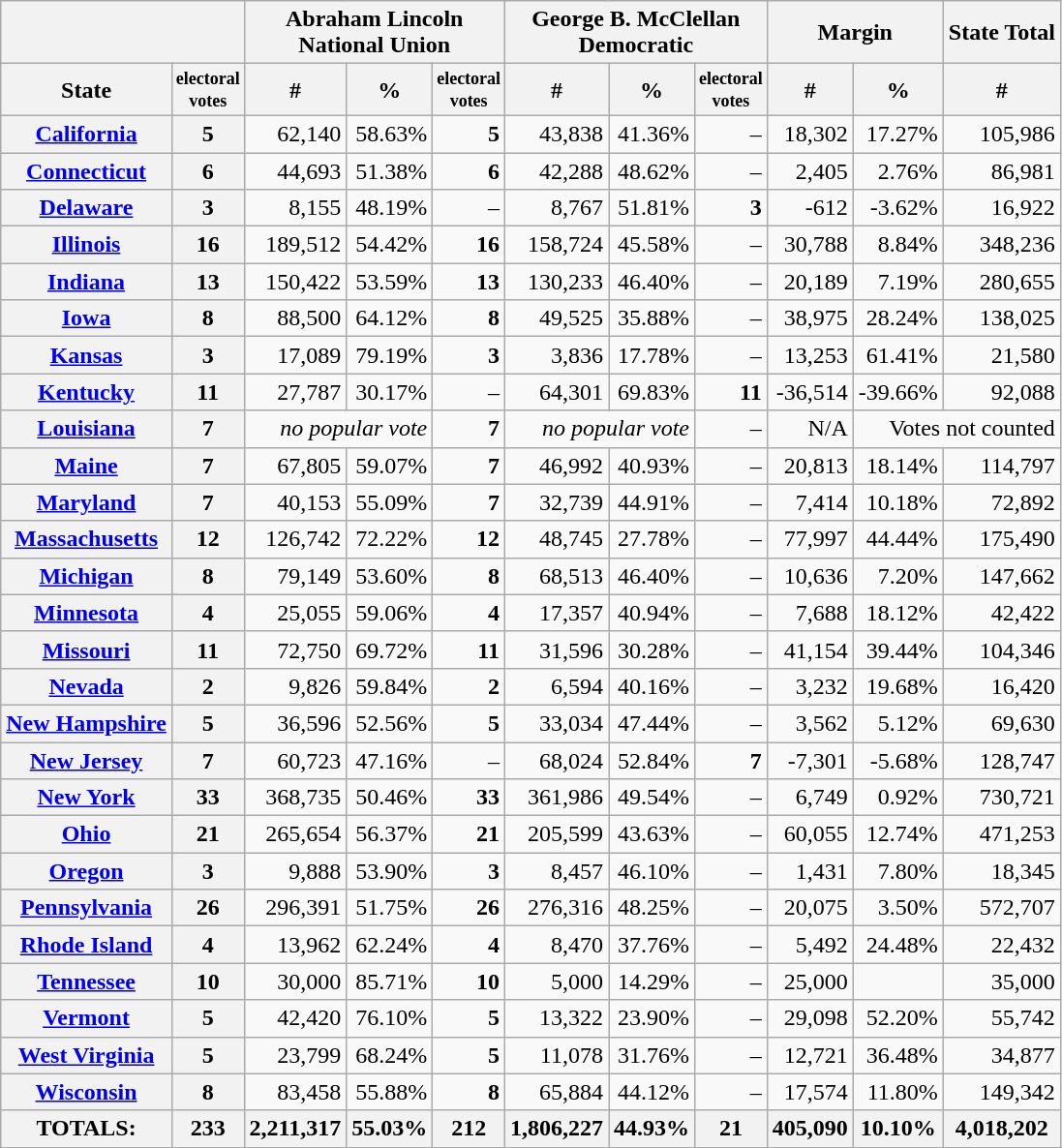<table class="wikitable sortable" style="text-align:right">
<tr style="background:#ffd;">
<th colspan="2"><br></th>
<th colspan="3" style="text-align:center;">Abraham Lincoln<br>National Union</th>
<th colspan="3" style="text-align:center;">George B. McClellan<br>Democratic</th>
<th colspan="2">Margin</th>
<th style="text-align:center;">State Total</th>
</tr>
<tr style="background:#ffe;" |>
<th align="center">State</th>
<th style="text-align:center; font-size: 75%">electoral<br>votes</th>
<th align="center" data-sort-type="number">#</th>
<th align="center" data-sort-type="number">%</th>
<th style="text-align:center; font-size: 75%">electoral<br>votes</th>
<th align="center" data-sort-type="number">#</th>
<th align="center" data-sort-type="number">%</th>
<th style="text-align:center; font-size: 75%">electoral<br>votes</th>
<th data-sort-type="number">#</th>
<th data-sort-type="number">%</th>
<th align="center" data-sort-type="number">#</th>
</tr>
<tr>
<th align="left"><a href='#'>California</a></th>
<th>5</th>
<td>62,140</td>
<td>58.63%</td>
<td><strong>5</strong></td>
<td>43,838</td>
<td>41.36%</td>
<td>–</td>
<td>18,302</td>
<td>17.27%</td>
<td>105,986</td>
</tr>
<tr>
<th align="left"><a href='#'>Connecticut</a></th>
<th>6</th>
<td>44,693</td>
<td>51.38%</td>
<td><strong>6</strong></td>
<td>42,288</td>
<td>48.62%</td>
<td>–</td>
<td>2,405</td>
<td>2.76%</td>
<td>86,981</td>
</tr>
<tr>
<th align="left"><a href='#'>Delaware</a></th>
<th>3</th>
<td>8,155</td>
<td>48.19%</td>
<td>–</td>
<td>8,767</td>
<td>51.81%</td>
<td><strong>3</strong></td>
<td>-612</td>
<td>-3.62%</td>
<td>16,922</td>
</tr>
<tr>
<th align="left"><a href='#'>Illinois</a></th>
<th>16</th>
<td>189,512</td>
<td>54.42%</td>
<td><strong>16</strong></td>
<td>158,724</td>
<td>45.58%</td>
<td>–</td>
<td>30,788</td>
<td>8.84%</td>
<td>348,236</td>
</tr>
<tr>
<th align="left"><a href='#'>Indiana</a></th>
<th>13</th>
<td>150,422</td>
<td>53.59%</td>
<td><strong>13</strong></td>
<td>130,233</td>
<td>46.40%</td>
<td>–</td>
<td>20,189</td>
<td>7.19%</td>
<td>280,655</td>
</tr>
<tr>
<th align="left"><a href='#'>Iowa</a></th>
<th>8</th>
<td>88,500</td>
<td>64.12%</td>
<td><strong>8</strong></td>
<td>49,525</td>
<td>35.88%</td>
<td>–</td>
<td>38,975</td>
<td>28.24%</td>
<td>138,025</td>
</tr>
<tr>
<th align="left"><a href='#'>Kansas</a></th>
<th>3</th>
<td>17,089</td>
<td>79.19%</td>
<td><strong>3</strong></td>
<td>3,836</td>
<td>17.78%</td>
<td>–</td>
<td>13,253</td>
<td>61.41%</td>
<td>21,580</td>
</tr>
<tr>
<th align="left"><a href='#'>Kentucky</a></th>
<th>11</th>
<td>27,787</td>
<td>30.17%</td>
<td>–</td>
<td>64,301</td>
<td>69.83%</td>
<td><strong>11</strong></td>
<td>-36,514</td>
<td>-39.66%</td>
<td>92,088</td>
</tr>
<tr>
<th align="left"><a href='#'>Louisiana</a></th>
<th>7</th>
<td colspan=2><em>no popular vote</em></td>
<td><strong>7</strong></td>
<td colspan=2><em>no popular vote</em></td>
<td>–</td>
<td>N/A</td>
<td colspan=2>Votes not counted</td>
</tr>
<tr>
<th align="left"><a href='#'>Maine</a></th>
<th>7</th>
<td>67,805</td>
<td>59.07%</td>
<td><strong>7</strong></td>
<td>46,992</td>
<td>40.93%</td>
<td>–</td>
<td>20,813</td>
<td>18.14%</td>
<td>114,797</td>
</tr>
<tr>
<th align="left"><a href='#'>Maryland</a></th>
<th>7</th>
<td>40,153</td>
<td>55.09%</td>
<td><strong>7</strong></td>
<td>32,739</td>
<td>44.91%</td>
<td>–</td>
<td>7,414</td>
<td>10.18%</td>
<td>72,892</td>
</tr>
<tr>
<th align="left"><a href='#'>Massachusetts</a></th>
<th>12</th>
<td>126,742</td>
<td>72.22%</td>
<td><strong>12</strong></td>
<td>48,745</td>
<td>27.78%</td>
<td>–</td>
<td>77,997</td>
<td>44.44%</td>
<td>175,490</td>
</tr>
<tr>
<th align="left"><a href='#'>Michigan</a></th>
<th>8</th>
<td>79,149</td>
<td>53.60%</td>
<td><strong>8</strong></td>
<td>68,513</td>
<td>46.40%</td>
<td>–</td>
<td>10,636</td>
<td>7.20%</td>
<td>147,662</td>
</tr>
<tr>
<th align="left"><a href='#'>Minnesota</a></th>
<th>4</th>
<td>25,055</td>
<td>59.06%</td>
<td><strong>4</strong></td>
<td>17,357</td>
<td>40.94%</td>
<td>–</td>
<td>7,688</td>
<td>18.12%</td>
<td>42,422</td>
</tr>
<tr>
<th align="left"><a href='#'>Missouri</a></th>
<th>11</th>
<td>72,750</td>
<td>69.72%</td>
<td><strong>11</strong></td>
<td>31,596</td>
<td>30.28%</td>
<td>–</td>
<td>41,154</td>
<td>39.44%</td>
<td>104,346</td>
</tr>
<tr>
<th align="left"><a href='#'>Nevada</a></th>
<th>2</th>
<td>9,826</td>
<td>59.84%</td>
<td><strong>2</strong></td>
<td>6,594</td>
<td>40.16%</td>
<td>–</td>
<td>3,232</td>
<td>19.68%</td>
<td>16,420</td>
</tr>
<tr>
<th align="left"><a href='#'>New Hampshire</a></th>
<th>5</th>
<td>36,596</td>
<td>52.56%</td>
<td><strong>5</strong></td>
<td>33,034</td>
<td>47.44%</td>
<td>–</td>
<td>3,562</td>
<td>5.12%</td>
<td>69,630</td>
</tr>
<tr>
<th align="left"><a href='#'>New Jersey</a></th>
<th>7</th>
<td>60,723</td>
<td>47.16%</td>
<td>–</td>
<td>68,024</td>
<td>52.84%</td>
<td><strong>7</strong></td>
<td>-7,301</td>
<td>-5.68%</td>
<td>128,747</td>
</tr>
<tr>
<th align="left"><a href='#'>New York</a></th>
<th>33</th>
<td>368,735</td>
<td>50.46%</td>
<td><strong>33</strong></td>
<td>361,986</td>
<td>49.54%</td>
<td>–</td>
<td>6,749</td>
<td>0.92%</td>
<td>730,721</td>
</tr>
<tr>
<th align="left"><a href='#'>Ohio</a></th>
<th>21</th>
<td>265,654</td>
<td>56.37%</td>
<td><strong>21</strong></td>
<td>205,599</td>
<td>43.63%</td>
<td>–</td>
<td>60,055</td>
<td>12.74%</td>
<td>471,253</td>
</tr>
<tr>
<th align="left"><a href='#'>Oregon</a></th>
<th>3</th>
<td>9,888</td>
<td>53.90%</td>
<td><strong>3</strong></td>
<td>8,457</td>
<td>46.10%</td>
<td>–</td>
<td>1,431</td>
<td>7.80%</td>
<td>18,345</td>
</tr>
<tr>
<th align="left"><a href='#'>Pennsylvania</a></th>
<th>26</th>
<td>296,391</td>
<td>51.75%</td>
<td><strong>26</strong></td>
<td>276,316</td>
<td>48.25%</td>
<td>–</td>
<td>20,075</td>
<td>3.50%</td>
<td>572,707</td>
</tr>
<tr>
<th align="left"><a href='#'>Rhode Island</a></th>
<th>4</th>
<td>13,962</td>
<td>62.24%</td>
<td><strong>4</strong></td>
<td>8,470</td>
<td>37.76%</td>
<td>–</td>
<td>5,492</td>
<td>24.48%</td>
<td>22,432</td>
</tr>
<tr>
<th align="left"><a href='#'>Tennessee</a></th>
<th>10</th>
<td>30,000</td>
<td>85.71%</td>
<td><strong>10</strong></td>
<td>5,000</td>
<td>14.29%</td>
<td>–</td>
<td>25,000</td>
<td></td>
<td>35,000</td>
</tr>
<tr>
<th align="left"><a href='#'>Vermont</a></th>
<th>5</th>
<td>42,420</td>
<td>76.10%</td>
<td><strong>5</strong></td>
<td>13,322</td>
<td>23.90%</td>
<td>–</td>
<td>29,098</td>
<td>52.20%</td>
<td>55,742</td>
</tr>
<tr>
<th align="left"><a href='#'>West Virginia</a></th>
<th>5</th>
<td>23,799</td>
<td>68.24%</td>
<td><strong>5</strong></td>
<td>11,078</td>
<td>31.76%</td>
<td>–</td>
<td>12,721</td>
<td>36.48%</td>
<td>34,877</td>
</tr>
<tr>
<th align="left"><a href='#'>Wisconsin</a></th>
<th>8</th>
<td>83,458</td>
<td>55.88%</td>
<td><strong>8</strong></td>
<td>65,884</td>
<td>44.12%</td>
<td>–</td>
<td>17,574</td>
<td>11.80%</td>
<td>149,342</td>
</tr>
<tr>
<th>TOTALS:</th>
<th>233</th>
<th>2,211,317</th>
<th>55.03%</th>
<th>212</th>
<th>1,806,227</th>
<th>44.93%</th>
<th>21</th>
<th>405,090</th>
<th>10.10%</th>
<th>4,018,202</th>
</tr>
<tr>
</tr>
</table>
